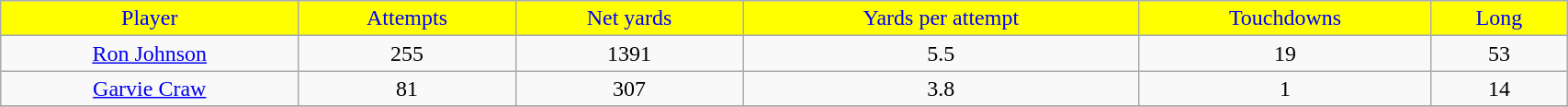<table class="wikitable" width="90%">
<tr align="center"  style="background:yellow;color:blue;">
<td>Player</td>
<td>Attempts</td>
<td>Net yards</td>
<td>Yards per attempt</td>
<td>Touchdowns</td>
<td>Long</td>
</tr>
<tr align="center" bgcolor="">
<td><a href='#'>Ron Johnson</a></td>
<td>255</td>
<td>1391</td>
<td>5.5</td>
<td>19</td>
<td>53</td>
</tr>
<tr align="center" bgcolor="">
<td><a href='#'>Garvie Craw</a></td>
<td>81</td>
<td>307</td>
<td>3.8</td>
<td>1</td>
<td>14</td>
</tr>
<tr>
</tr>
</table>
